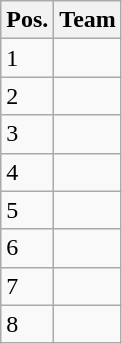<table class="wikitable">
<tr>
<th>Pos.</th>
<th>Team</th>
</tr>
<tr>
<td>1</td>
<td></td>
</tr>
<tr>
<td>2</td>
<td></td>
</tr>
<tr>
<td>3</td>
<td></td>
</tr>
<tr>
<td>4</td>
<td></td>
</tr>
<tr>
<td>5</td>
<td></td>
</tr>
<tr>
<td>6</td>
<td></td>
</tr>
<tr>
<td>7</td>
<td></td>
</tr>
<tr>
<td>8</td>
<td></td>
</tr>
</table>
